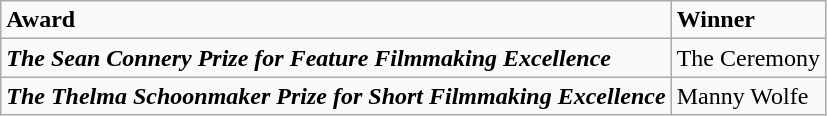<table class="wikitable">
<tr>
<td><strong>Award</strong></td>
<td><strong>Winner</strong></td>
</tr>
<tr>
<td><strong><em>The Sean Connery Prize for Feature Filmmaking Excellence</em></strong></td>
<td>The Ceremony</td>
</tr>
<tr>
<td><strong><em>The Thelma Schoonmaker Prize for Short Filmmaking Excellence</em></strong></td>
<td>Manny Wolfe</td>
</tr>
</table>
